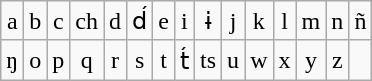<table class="wikitable" style="text-align: center;">
<tr>
<td>a</td>
<td>b</td>
<td>c</td>
<td>ch</td>
<td>d</td>
<td>d́</td>
<td>e</td>
<td>i</td>
<td>ɨ</td>
<td>j</td>
<td>k</td>
<td>l</td>
<td>m</td>
<td>n</td>
<td>ñ</td>
</tr>
<tr>
<td>ŋ</td>
<td>o</td>
<td>p</td>
<td>q</td>
<td>r</td>
<td>s</td>
<td>t</td>
<td>t́</td>
<td>ts</td>
<td>u</td>
<td>w</td>
<td>x</td>
<td>y</td>
<td>z</td>
</tr>
</table>
